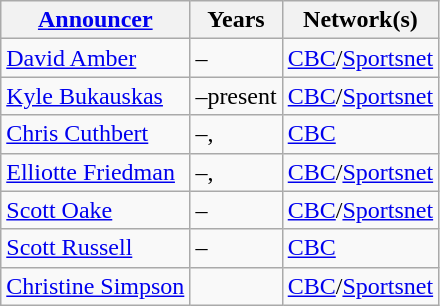<table class="wikitable">
<tr>
<th><a href='#'>Announcer</a></th>
<th>Years</th>
<th>Network(s)</th>
</tr>
<tr>
<td><a href='#'>David Amber</a></td>
<td>–</td>
<td><a href='#'>CBC</a>/<a href='#'>Sportsnet</a></td>
</tr>
<tr>
<td><a href='#'>Kyle Bukauskas</a></td>
<td>–present</td>
<td><a href='#'>CBC</a>/<a href='#'>Sportsnet</a></td>
</tr>
<tr>
<td><a href='#'>Chris Cuthbert</a></td>
<td>–, </td>
<td><a href='#'>CBC</a></td>
</tr>
<tr>
<td><a href='#'>Elliotte Friedman</a></td>
<td>–, </td>
<td><a href='#'>CBC</a>/<a href='#'>Sportsnet</a></td>
</tr>
<tr>
<td><a href='#'>Scott Oake</a></td>
<td>–</td>
<td><a href='#'>CBC</a>/<a href='#'>Sportsnet</a></td>
</tr>
<tr>
<td><a href='#'>Scott Russell</a></td>
<td>–</td>
<td><a href='#'>CBC</a></td>
</tr>
<tr>
<td><a href='#'>Christine Simpson</a></td>
<td></td>
<td><a href='#'>CBC</a>/<a href='#'>Sportsnet</a></td>
</tr>
</table>
